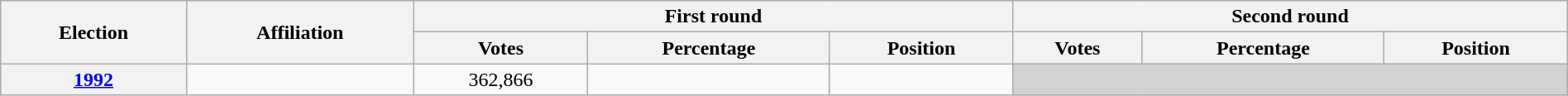<table class=wikitable width=100%>
<tr>
<th rowspan=2>Election</th>
<th rowspan=2>Affiliation</th>
<th colspan=3>First round</th>
<th colspan=3>Second round</th>
</tr>
<tr>
<th>Votes</th>
<th>Percentage</th>
<th>Position</th>
<th>Votes</th>
<th>Percentage</th>
<th>Position</th>
</tr>
<tr align=center>
<th><a href='#'>1992</a></th>
<td></td>
<td>362,866</td>
<td></td>
<td></td>
<td bgcolor=lightgrey colspan=3></td>
</tr>
</table>
